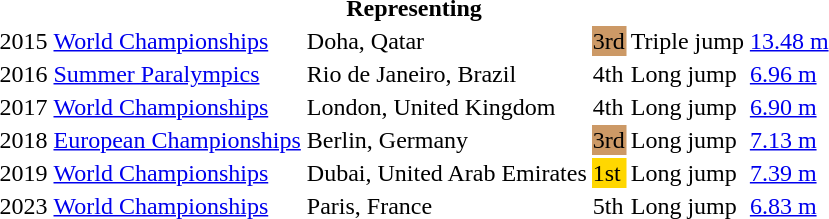<table>
<tr>
<th colspan="6">Representing </th>
</tr>
<tr>
<td>2015</td>
<td><a href='#'>World Championships</a></td>
<td>Doha, Qatar</td>
<td bgcolor=cc9966>3rd</td>
<td>Triple jump</td>
<td><a href='#'>13.48 m</a></td>
</tr>
<tr>
<td>2016</td>
<td><a href='#'>Summer Paralympics</a></td>
<td>Rio de Janeiro, Brazil</td>
<td>4th</td>
<td>Long jump</td>
<td><a href='#'>6.96 m</a></td>
</tr>
<tr>
<td>2017</td>
<td><a href='#'>World Championships</a></td>
<td>London, United Kingdom</td>
<td>4th</td>
<td>Long jump</td>
<td><a href='#'>6.90 m</a></td>
</tr>
<tr>
<td>2018</td>
<td><a href='#'>European Championships</a></td>
<td>Berlin, Germany</td>
<td bgcolor=cc9966>3rd</td>
<td>Long jump</td>
<td><a href='#'>7.13 m</a></td>
</tr>
<tr>
<td>2019</td>
<td><a href='#'>World Championships</a></td>
<td>Dubai, United Arab Emirates</td>
<td bgcolor=gold>1st</td>
<td>Long jump</td>
<td><a href='#'>7.39 m</a></td>
</tr>
<tr>
<td>2023</td>
<td><a href='#'>World Championships</a></td>
<td>Paris, France</td>
<td>5th</td>
<td>Long jump</td>
<td><a href='#'>6.83 m</a></td>
</tr>
</table>
